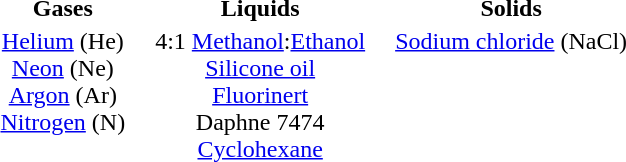<table>
<tr>
<th align="center">Gases</th>
<th align="center">Liquids</th>
<th align="center">Solids</th>
</tr>
<tr>
<td valign="top" align="center"><a href='#'>Helium</a> (He)<br> <a href='#'>Neon</a> (Ne)<br> <a href='#'>Argon</a> (Ar)<br> <a href='#'>Nitrogen</a> (N)</td>
<td valign="top" align="center">    4:1 <a href='#'>Methanol</a>:<a href='#'>Ethanol</a>     <br> <a href='#'>Silicone oil</a><br> <a href='#'>Fluorinert</a><br> Daphne 7474<br> <a href='#'>Cyclohexane</a></td>
<td valign="top" align="center"><a href='#'>Sodium chloride</a> (NaCl)</td>
</tr>
</table>
